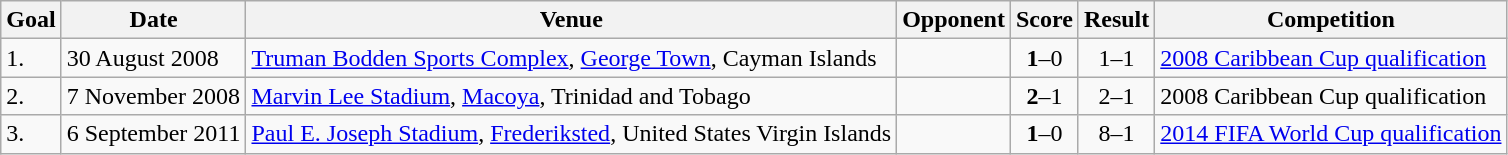<table class="wikitable plainrowheaders sortable">
<tr>
<th>Goal</th>
<th>Date</th>
<th>Venue</th>
<th>Opponent</th>
<th>Score</th>
<th>Result</th>
<th>Competition</th>
</tr>
<tr>
<td>1.</td>
<td>30 August 2008</td>
<td><a href='#'>Truman Bodden Sports Complex</a>, <a href='#'>George Town</a>, Cayman Islands</td>
<td></td>
<td align=center><strong>1</strong>–0</td>
<td align=center>1–1</td>
<td><a href='#'>2008 Caribbean Cup qualification</a></td>
</tr>
<tr>
<td>2.</td>
<td>7 November 2008</td>
<td><a href='#'>Marvin Lee Stadium</a>, <a href='#'>Macoya</a>, Trinidad and Tobago</td>
<td></td>
<td align=center><strong>2</strong>–1</td>
<td align=center>2–1</td>
<td>2008 Caribbean Cup qualification</td>
</tr>
<tr>
<td>3.</td>
<td>6 September 2011</td>
<td><a href='#'>Paul E. Joseph Stadium</a>, <a href='#'>Frederiksted</a>, United States Virgin Islands</td>
<td></td>
<td align=center><strong>1</strong>–0</td>
<td align=center>8–1</td>
<td><a href='#'>2014 FIFA World Cup qualification</a></td>
</tr>
</table>
